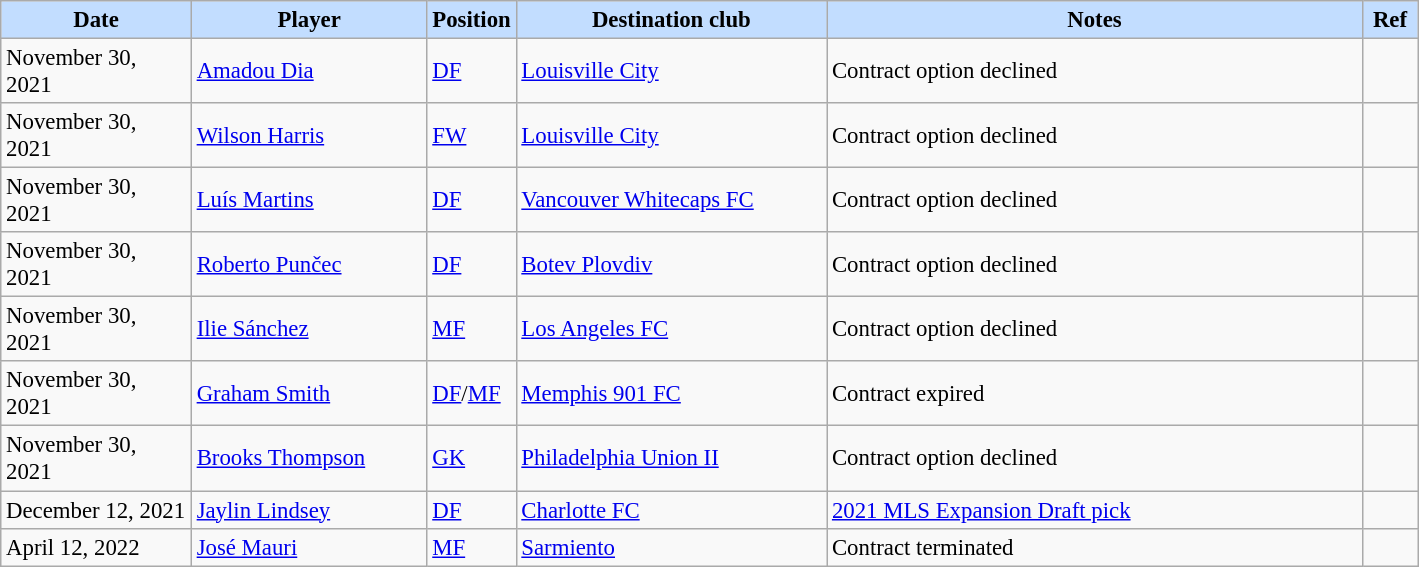<table class="wikitable" style="text-align:left; font-size:95%;">
<tr>
<th style="background:#c2ddff; width:120px;">Date</th>
<th style="background:#c2ddff; width:150px;">Player</th>
<th style="background:#c2ddff; width:50px;">Position</th>
<th style="background:#c2ddff; width:200px;">Destination club</th>
<th style="background:#c2ddff; width:350px;">Notes</th>
<th style="background:#c2ddff; width:30px;">Ref</th>
</tr>
<tr>
<td>November 30, 2021</td>
<td> <a href='#'>Amadou Dia</a></td>
<td><a href='#'>DF</a></td>
<td> <a href='#'>Louisville City</a></td>
<td>Contract option declined</td>
<td></td>
</tr>
<tr>
<td>November 30, 2021</td>
<td> <a href='#'>Wilson Harris</a></td>
<td><a href='#'>FW</a></td>
<td> <a href='#'>Louisville City</a></td>
<td>Contract option declined</td>
<td></td>
</tr>
<tr>
<td>November 30, 2021</td>
<td> <a href='#'>Luís Martins</a></td>
<td><a href='#'>DF</a></td>
<td> <a href='#'>Vancouver Whitecaps FC</a></td>
<td>Contract option declined</td>
<td></td>
</tr>
<tr>
<td>November 30, 2021</td>
<td> <a href='#'>Roberto Punčec</a></td>
<td><a href='#'>DF</a></td>
<td> <a href='#'>Botev Plovdiv</a></td>
<td>Contract option declined</td>
<td></td>
</tr>
<tr>
<td>November 30, 2021</td>
<td> <a href='#'>Ilie Sánchez</a></td>
<td><a href='#'>MF</a></td>
<td> <a href='#'>Los Angeles FC</a></td>
<td>Contract option declined</td>
<td></td>
</tr>
<tr>
<td>November 30, 2021</td>
<td> <a href='#'>Graham Smith</a></td>
<td><a href='#'>DF</a>/<a href='#'>MF</a></td>
<td> <a href='#'>Memphis 901 FC</a></td>
<td>Contract expired</td>
<td></td>
</tr>
<tr>
<td>November 30, 2021</td>
<td> <a href='#'>Brooks Thompson</a></td>
<td><a href='#'>GK</a></td>
<td> <a href='#'>Philadelphia Union II</a></td>
<td>Contract option declined</td>
<td></td>
</tr>
<tr>
<td>December 12, 2021</td>
<td> <a href='#'>Jaylin Lindsey</a></td>
<td><a href='#'>DF</a></td>
<td> <a href='#'>Charlotte FC</a></td>
<td><a href='#'>2021 MLS Expansion Draft pick</a></td>
<td></td>
</tr>
<tr>
<td>April 12, 2022</td>
<td> <a href='#'>José Mauri</a></td>
<td><a href='#'>MF</a></td>
<td> <a href='#'>Sarmiento</a></td>
<td>Contract terminated</td>
<td></td>
</tr>
</table>
